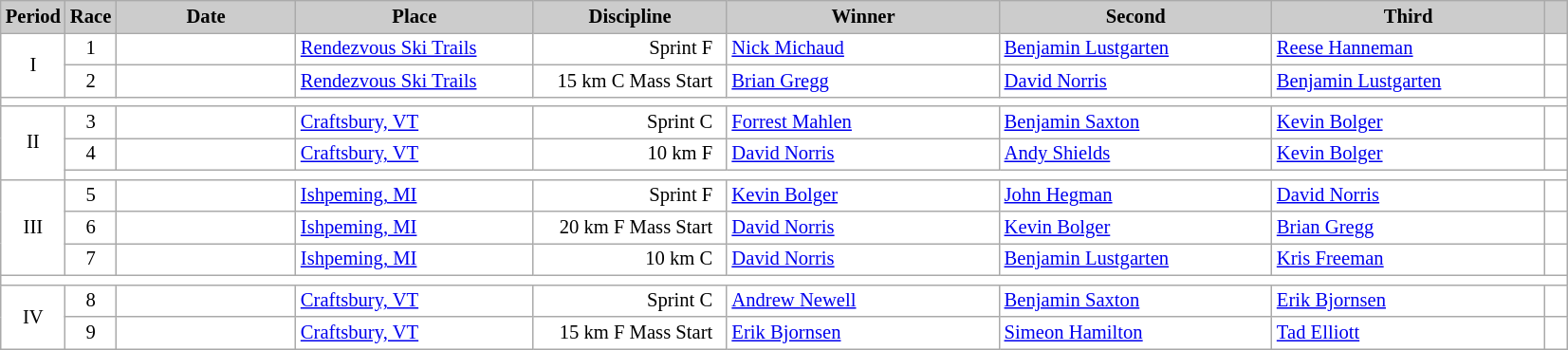<table class="wikitable plainrowheaders" style="background:#fff; font-size:86%; line-height:16px; border:grey solid 1px; border-collapse:collapse;">
<tr style="background:#ccc; text-align:center;">
<th scope="col" style="background:#ccc; width=20 px;">Period</th>
<th scope="col" style="background:#ccc; width=30 px;">Race</th>
<th scope="col" style="background:#ccc; width:120px;">Date</th>
<th scope="col" style="background:#ccc; width:160px;">Place</th>
<th scope="col" style="background:#ccc; width:130px;">Discipline</th>
<th scope="col" style="background:#ccc; width:185px;">Winner</th>
<th scope="col" style="background:#ccc; width:185px;">Second</th>
<th scope="col" style="background:#ccc; width:185px;">Third</th>
<th scope="col" style="background:#ccc; width:10px;"></th>
</tr>
<tr>
<td rowspan=2 align=center>I</td>
<td align=center>1</td>
<td align=right>  </td>
<td> <a href='#'>Rendezvous Ski Trails</a></td>
<td align=right>Sprint F  </td>
<td> <a href='#'>Nick Michaud</a></td>
<td> <a href='#'>Benjamin Lustgarten</a></td>
<td> <a href='#'>Reese Hanneman</a></td>
<td></td>
</tr>
<tr>
<td align=center>2</td>
<td align=right>  </td>
<td> <a href='#'>Rendezvous Ski Trails</a></td>
<td align=right>15 km C Mass Start  </td>
<td> <a href='#'>Brian Gregg</a></td>
<td> <a href='#'>David Norris</a></td>
<td> <a href='#'>Benjamin Lustgarten</a></td>
<td></td>
</tr>
<tr>
<td colspan=9></td>
</tr>
<tr>
<td rowspan=3 align=center>II</td>
<td align=center>3</td>
<td align=right>  </td>
<td> <a href='#'>Craftsbury, VT</a></td>
<td align=right>Sprint C  </td>
<td> <a href='#'>Forrest Mahlen</a></td>
<td> <a href='#'>Benjamin Saxton</a></td>
<td> <a href='#'>Kevin Bolger</a></td>
<td></td>
</tr>
<tr>
<td align=center>4</td>
<td align=right>  </td>
<td> <a href='#'>Craftsbury, VT</a></td>
<td align=right>10 km F  </td>
<td> <a href='#'>David Norris</a></td>
<td> <a href='#'>Andy Shields</a></td>
<td> <a href='#'>Kevin Bolger</a></td>
<td></td>
</tr>
<tr>
<td colspan=9></td>
</tr>
<tr>
<td rowspan=3 align=center>III</td>
<td align=center>5</td>
<td align=right>  </td>
<td> <a href='#'>Ishpeming, MI</a></td>
<td align=right>Sprint F  </td>
<td> <a href='#'>Kevin Bolger</a></td>
<td> <a href='#'>John Hegman</a></td>
<td> <a href='#'>David Norris</a></td>
<td></td>
</tr>
<tr>
<td align=center>6</td>
<td align=right>  </td>
<td> <a href='#'>Ishpeming, MI</a></td>
<td align=right>20 km F Mass Start  </td>
<td> <a href='#'>David Norris</a></td>
<td> <a href='#'>Kevin Bolger</a></td>
<td> <a href='#'>Brian Gregg</a></td>
<td></td>
</tr>
<tr>
<td align=center>7</td>
<td align=right>  </td>
<td> <a href='#'>Ishpeming, MI</a></td>
<td align=right>10 km C  </td>
<td> <a href='#'>David Norris</a></td>
<td> <a href='#'>Benjamin Lustgarten</a></td>
<td> <a href='#'>Kris Freeman</a></td>
<td></td>
</tr>
<tr>
<td colspan=9></td>
</tr>
<tr>
<td rowspan=3 align=center>IV</td>
<td align=center>8</td>
<td align=right>  </td>
<td> <a href='#'>Craftsbury, VT</a></td>
<td align=right>Sprint C  </td>
<td> <a href='#'>Andrew Newell</a></td>
<td> <a href='#'>Benjamin Saxton</a></td>
<td> <a href='#'>Erik Bjornsen</a></td>
<td></td>
</tr>
<tr>
<td align=center>9</td>
<td align=right>  </td>
<td> <a href='#'>Craftsbury, VT</a></td>
<td align=right>15 km F Mass Start  </td>
<td> <a href='#'>Erik Bjornsen</a></td>
<td> <a href='#'>Simeon Hamilton</a></td>
<td> <a href='#'>Tad Elliott</a></td>
<td></td>
</tr>
</table>
